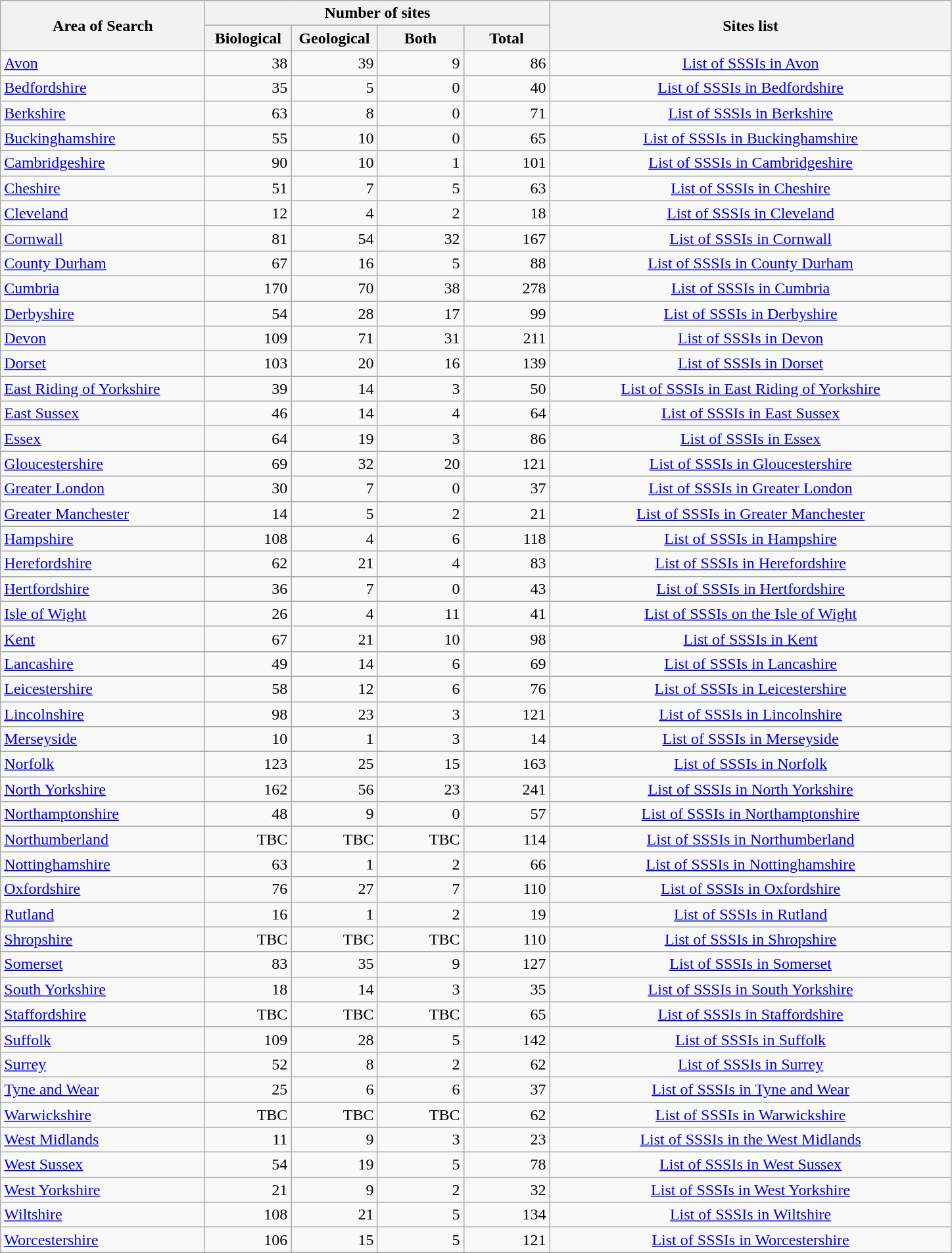<table class="wikitable sortable">
<tr>
<th width="200" rowspan="2">Area of Search </th>
<th colspan="4">Number of sites</th>
<th width="400" rowspan="2">Sites list</th>
</tr>
<tr>
<th width="80">Biological</th>
<th width="80">Geological</th>
<th width="80">Both</th>
<th width="80">Total</th>
</tr>
<tr>
<td><a href='#'>Avon</a></td>
<td align="right">38</td>
<td align="right">39</td>
<td align="right">9</td>
<td align="right">86</td>
<td align="center"><a href='#'>List of SSSIs in Avon</a></td>
</tr>
<tr>
<td><a href='#'>Bedfordshire</a></td>
<td align="right">35</td>
<td align="right">5</td>
<td align="right">0</td>
<td align="right">40</td>
<td align="center"><a href='#'>List of SSSIs in Bedfordshire</a></td>
</tr>
<tr>
<td><a href='#'>Berkshire</a></td>
<td align="right">63</td>
<td align="right">8</td>
<td align="right">0</td>
<td align="right">71</td>
<td align="center"><a href='#'>List of SSSIs in Berkshire</a></td>
</tr>
<tr>
<td><a href='#'>Buckinghamshire</a></td>
<td align="right">55</td>
<td align="right">10</td>
<td align="right">0</td>
<td align="right">65</td>
<td align="center"><a href='#'>List of SSSIs in Buckinghamshire</a></td>
</tr>
<tr>
<td><a href='#'>Cambridgeshire</a></td>
<td align="right">90</td>
<td align="right">10</td>
<td align="right">1</td>
<td align="right">101</td>
<td align="center"><a href='#'>List of SSSIs in Cambridgeshire</a></td>
</tr>
<tr>
<td><a href='#'>Cheshire</a></td>
<td align="right">51</td>
<td align="right">7</td>
<td align="right">5</td>
<td align="right">63</td>
<td align="center"><a href='#'>List of SSSIs in Cheshire</a></td>
</tr>
<tr>
<td><a href='#'>Cleveland</a></td>
<td align="right">12</td>
<td align="right">4</td>
<td align="right">2</td>
<td align="right">18</td>
<td align="center"><a href='#'>List of SSSIs in Cleveland</a></td>
</tr>
<tr>
<td><a href='#'>Cornwall</a></td>
<td align="right">81</td>
<td align="right">54</td>
<td align="right">32</td>
<td align="right">167</td>
<td align="center"><a href='#'>List of SSSIs in Cornwall</a></td>
</tr>
<tr>
<td><a href='#'>County Durham</a></td>
<td align="right">67</td>
<td align="right">16</td>
<td align="right">5</td>
<td align="right">88</td>
<td align="center"><a href='#'>List of SSSIs in County Durham</a></td>
</tr>
<tr>
<td><a href='#'>Cumbria</a></td>
<td align="right">170</td>
<td align="right">70</td>
<td align="right">38</td>
<td align="right">278</td>
<td align="center"><a href='#'>List of SSSIs in Cumbria</a></td>
</tr>
<tr>
<td><a href='#'>Derbyshire</a></td>
<td align="right">54</td>
<td align="right">28</td>
<td align="right">17</td>
<td align="right">99</td>
<td align="center"><a href='#'>List of SSSIs in Derbyshire</a></td>
</tr>
<tr>
<td><a href='#'>Devon</a></td>
<td align="right">109</td>
<td align="right">71</td>
<td align="right">31</td>
<td align="right">211</td>
<td align="center"><a href='#'>List of SSSIs in Devon</a></td>
</tr>
<tr>
<td><a href='#'>Dorset</a></td>
<td align="right">103</td>
<td align="right">20</td>
<td align="right">16</td>
<td align="right">139</td>
<td align="center"><a href='#'>List of SSSIs in Dorset</a></td>
</tr>
<tr>
<td><a href='#'>East Riding of Yorkshire</a></td>
<td align="right">39</td>
<td align="right">14</td>
<td align="right">3</td>
<td align="right">50</td>
<td align="center"><a href='#'>List of SSSIs in East Riding of Yorkshire</a></td>
</tr>
<tr>
<td><a href='#'>East Sussex</a></td>
<td align="right">46</td>
<td align="right">14</td>
<td align="right">4</td>
<td align="right">64</td>
<td align="center"><a href='#'>List of SSSIs in East Sussex</a></td>
</tr>
<tr>
<td><a href='#'>Essex</a></td>
<td align="right">64</td>
<td align="right">19</td>
<td align="right">3</td>
<td align="right">86</td>
<td align="center"><a href='#'>List of SSSIs in Essex</a></td>
</tr>
<tr>
<td><a href='#'>Gloucestershire</a></td>
<td align="right">69</td>
<td align="right">32</td>
<td align="right">20</td>
<td align="right">121</td>
<td align="center"><a href='#'>List of SSSIs in Gloucestershire</a></td>
</tr>
<tr>
<td><a href='#'>Greater London</a></td>
<td align="right">30</td>
<td align="right">7</td>
<td align="right">0</td>
<td align="right">37</td>
<td align="center"><a href='#'>List of SSSIs in Greater London</a></td>
</tr>
<tr>
<td><a href='#'>Greater Manchester</a></td>
<td align="right">14</td>
<td align="right">5</td>
<td align="right">2</td>
<td align="right">21</td>
<td align="center"><a href='#'>List of SSSIs in Greater Manchester</a></td>
</tr>
<tr>
<td><a href='#'>Hampshire</a></td>
<td align="right">108</td>
<td align="right">4</td>
<td align="right">6</td>
<td align="right">118</td>
<td align="center"><a href='#'>List of SSSIs in Hampshire</a></td>
</tr>
<tr>
<td><a href='#'>Herefordshire</a></td>
<td align="right">62</td>
<td align="right">21</td>
<td align="right">4</td>
<td align="right">83</td>
<td align="center"><a href='#'>List of SSSIs in Herefordshire</a></td>
</tr>
<tr>
<td><a href='#'>Hertfordshire</a></td>
<td align="right">36</td>
<td align="right">7</td>
<td align="right">0</td>
<td align="right">43</td>
<td align="center"><a href='#'>List of SSSIs in Hertfordshire</a></td>
</tr>
<tr>
<td><a href='#'>Isle of Wight</a></td>
<td align="right">26</td>
<td align="right">4</td>
<td align="right">11</td>
<td align="right">41</td>
<td align="center"><a href='#'>List of SSSIs on the Isle of Wight</a></td>
</tr>
<tr>
<td><a href='#'>Kent</a></td>
<td align="right">67</td>
<td align="right">21</td>
<td align="right">10</td>
<td align="right">98</td>
<td align="center"><a href='#'>List of SSSIs in Kent</a></td>
</tr>
<tr>
<td><a href='#'>Lancashire</a></td>
<td align="right">49</td>
<td align="right">14</td>
<td align="right">6</td>
<td align="right">69</td>
<td align="center"><a href='#'>List of SSSIs in Lancashire</a></td>
</tr>
<tr>
<td><a href='#'>Leicestershire</a></td>
<td align="right">58</td>
<td align="right">12</td>
<td align="right">6</td>
<td align="right">76</td>
<td align="center"><a href='#'>List of SSSIs in Leicestershire</a></td>
</tr>
<tr>
<td><a href='#'>Lincolnshire</a></td>
<td align="right">98</td>
<td align="right">23</td>
<td align="right">3</td>
<td align="right">121</td>
<td align="center"><a href='#'>List of SSSIs in Lincolnshire</a></td>
</tr>
<tr>
<td><a href='#'>Merseyside</a></td>
<td align="right">10</td>
<td align="right">1</td>
<td align="right">3</td>
<td align="right">14</td>
<td align="center"><a href='#'>List of SSSIs in Merseyside</a></td>
</tr>
<tr>
<td><a href='#'>Norfolk</a></td>
<td align="right">123</td>
<td align="right">25</td>
<td align="right">15</td>
<td align="right">163</td>
<td align="center"><a href='#'>List of SSSIs in Norfolk</a></td>
</tr>
<tr>
<td><a href='#'>North Yorkshire</a></td>
<td align="right">162</td>
<td align="right">56</td>
<td align="right">23</td>
<td align="right">241</td>
<td align="center"><a href='#'>List of SSSIs in North Yorkshire</a></td>
</tr>
<tr>
<td><a href='#'>Northamptonshire</a></td>
<td align="right">48</td>
<td align="right">9</td>
<td align="right">0</td>
<td align="right">57</td>
<td align="center"><a href='#'>List of SSSIs in Northamptonshire</a></td>
</tr>
<tr>
<td><a href='#'>Northumberland</a></td>
<td align="right">TBC</td>
<td align="right">TBC</td>
<td align="right">TBC</td>
<td align="right">114</td>
<td align="center"><a href='#'>List of SSSIs in Northumberland</a></td>
</tr>
<tr>
<td><a href='#'>Nottinghamshire</a></td>
<td align="right">63</td>
<td align="right">1</td>
<td align="right">2</td>
<td align="right">66</td>
<td align="center"><a href='#'>List of SSSIs in Nottinghamshire</a></td>
</tr>
<tr>
<td><a href='#'>Oxfordshire</a></td>
<td align="right">76</td>
<td align="right">27</td>
<td align="right">7</td>
<td align="right">110</td>
<td align="center"><a href='#'>List of SSSIs in Oxfordshire</a></td>
</tr>
<tr>
<td><a href='#'>Rutland</a></td>
<td align="right">16</td>
<td align="right">1</td>
<td align="right">2</td>
<td align="right">19</td>
<td align="center"><a href='#'>List of SSSIs in Rutland</a></td>
</tr>
<tr>
<td><a href='#'>Shropshire</a></td>
<td align="right">TBC</td>
<td align="right">TBC</td>
<td align="right">TBC</td>
<td align="right">110</td>
<td align="center"><a href='#'>List of SSSIs in Shropshire</a></td>
</tr>
<tr>
<td><a href='#'>Somerset</a></td>
<td align="right">83</td>
<td align="right">35</td>
<td align="right">9</td>
<td align="right">127</td>
<td align="center"><a href='#'>List of SSSIs in Somerset</a></td>
</tr>
<tr>
<td><a href='#'>South Yorkshire</a></td>
<td align="right">18</td>
<td align="right">14</td>
<td align="right">3</td>
<td align="right">35</td>
<td align="center"><a href='#'>List of SSSIs in South Yorkshire</a></td>
</tr>
<tr>
<td><a href='#'>Staffordshire</a></td>
<td align="right">TBC</td>
<td align="right">TBC</td>
<td align="right">TBC</td>
<td align="right">65</td>
<td align="center"><a href='#'>List of SSSIs in Staffordshire</a></td>
</tr>
<tr>
<td><a href='#'>Suffolk</a></td>
<td align="right">109</td>
<td align="right">28</td>
<td align="right">5</td>
<td align="right">142</td>
<td align="center"><a href='#'>List of SSSIs in Suffolk</a></td>
</tr>
<tr>
<td><a href='#'>Surrey</a></td>
<td align="right">52</td>
<td align="right">8</td>
<td align="right">2</td>
<td align="right">62</td>
<td align="center"><a href='#'>List of SSSIs in Surrey</a></td>
</tr>
<tr>
<td><a href='#'>Tyne and Wear</a></td>
<td align="right">25</td>
<td align="right">6</td>
<td align="right">6</td>
<td align="right">37</td>
<td align="center"><a href='#'>List of SSSIs in Tyne and Wear</a></td>
</tr>
<tr>
<td><a href='#'>Warwickshire</a></td>
<td align="right">TBC</td>
<td align="right">TBC</td>
<td align="right">TBC</td>
<td align="right">62</td>
<td align="center"><a href='#'>List of SSSIs in Warwickshire</a></td>
</tr>
<tr>
<td><a href='#'>West Midlands</a></td>
<td align="right">11</td>
<td align="right">9</td>
<td align="right">3</td>
<td align="right">23</td>
<td align="center"><a href='#'>List of SSSIs in the West Midlands</a></td>
</tr>
<tr>
<td><a href='#'>West Sussex</a></td>
<td align="right">54</td>
<td align="right">19</td>
<td align="right">5</td>
<td align="right">78</td>
<td align="center"><a href='#'>List of SSSIs in West Sussex</a></td>
</tr>
<tr>
<td><a href='#'>West Yorkshire</a></td>
<td align="right">21</td>
<td align="right">9</td>
<td align="right">2</td>
<td align="right">32</td>
<td align="center"><a href='#'>List of SSSIs in West Yorkshire</a></td>
</tr>
<tr>
<td><a href='#'>Wiltshire</a></td>
<td align="right">108</td>
<td align="right">21</td>
<td align="right">5</td>
<td align="right">134</td>
<td align="center"><a href='#'>List of SSSIs in Wiltshire</a></td>
</tr>
<tr>
<td><a href='#'>Worcestershire</a></td>
<td align="right">106</td>
<td align="right">15</td>
<td align="right">5</td>
<td align="right">121</td>
<td align="center"><a href='#'>List of SSSIs in Worcestershire</a></td>
</tr>
<tr>
</tr>
</table>
